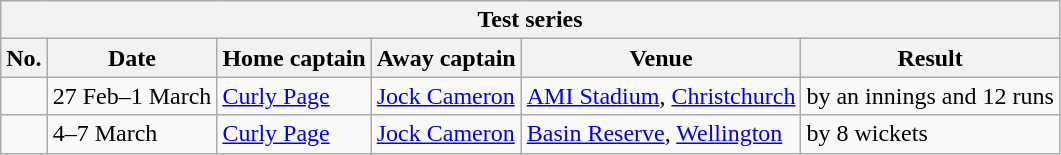<table class="wikitable">
<tr>
<th colspan="9">Test series</th>
</tr>
<tr>
<th>No.</th>
<th>Date</th>
<th>Home captain</th>
<th>Away captain</th>
<th>Venue</th>
<th>Result</th>
</tr>
<tr>
<td></td>
<td>27 Feb–1 March</td>
<td><a href='#'>Curly Page</a></td>
<td><a href='#'>Jock Cameron</a></td>
<td><a href='#'>AMI Stadium</a>, <a href='#'>Christchurch</a></td>
<td> by an innings and 12 runs</td>
</tr>
<tr>
<td></td>
<td>4–7 March</td>
<td><a href='#'>Curly Page</a></td>
<td><a href='#'>Jock Cameron</a></td>
<td><a href='#'>Basin Reserve</a>, <a href='#'>Wellington</a></td>
<td> by 8 wickets</td>
</tr>
</table>
